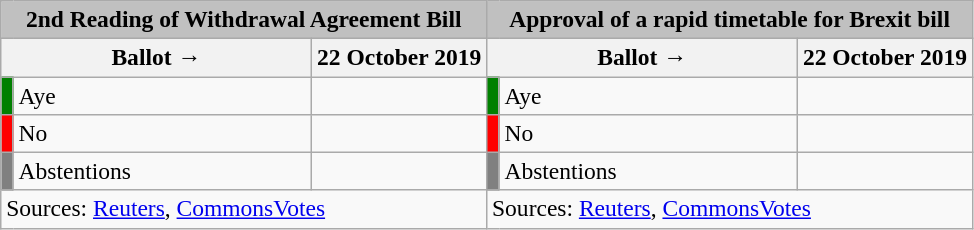<table class="wikitable" style="text-align:center; font-size:98%;">
<tr>
<td colspan="3"  style="text-align:center; background:silver;"><strong>2nd Reading of Withdrawal Agreement Bill</strong></td>
<td colspan="3"  style="text-align:center; background:silver;"><strong>Approval of a rapid timetable for Brexit bill</strong></td>
</tr>
<tr>
<th colspan="2" style="width:200px;">Ballot →</th>
<th>22 October 2019</th>
<th colspan="2" style="width:200px;">Ballot →</th>
<th>22 October 2019</th>
</tr>
<tr>
<th style="width:1px; background:green;"></th>
<td style="text-align:left;">Aye</td>
<td></td>
<th style="width:1px; background:green;"></th>
<td style="text-align:left;">Aye</td>
<td></td>
</tr>
<tr>
<th style="background:red;"></th>
<td style="text-align:left;">No</td>
<td></td>
<th style="background:red;"></th>
<td style="text-align:left;">No</td>
<td></td>
</tr>
<tr>
<th style="background:gray;"></th>
<td style="text-align:left;">Abstentions</td>
<td></td>
<th style="background:gray;"></th>
<td style="text-align:left;">Abstentions</td>
<td></td>
</tr>
<tr>
<td colspan="3" style="text-align:left;">Sources: <a href='#'>Reuters</a>, <a href='#'>CommonsVotes</a></td>
<td colspan="3" style="text-align:left;">Sources: <a href='#'>Reuters</a>, <a href='#'>CommonsVotes</a></td>
</tr>
</table>
